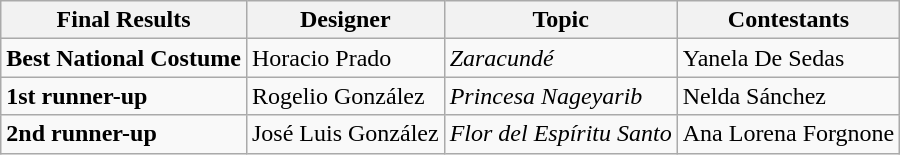<table class="wikitable">
<tr>
<th>Final Results</th>
<th>Designer</th>
<th>Topic</th>
<th>Contestants</th>
</tr>
<tr>
<td><strong>Best National Costume</strong></td>
<td>Horacio Prado</td>
<td><em>Zaracundé</em></td>
<td>Yanela De Sedas</td>
</tr>
<tr>
<td><strong>1st runner-up</strong></td>
<td>Rogelio González</td>
<td><em>Princesa Nageyarib</em></td>
<td>Nelda Sánchez</td>
</tr>
<tr>
<td><strong>2nd runner-up</strong></td>
<td>José Luis González</td>
<td><em>Flor del Espíritu Santo</em></td>
<td>Ana Lorena Forgnone</td>
</tr>
</table>
